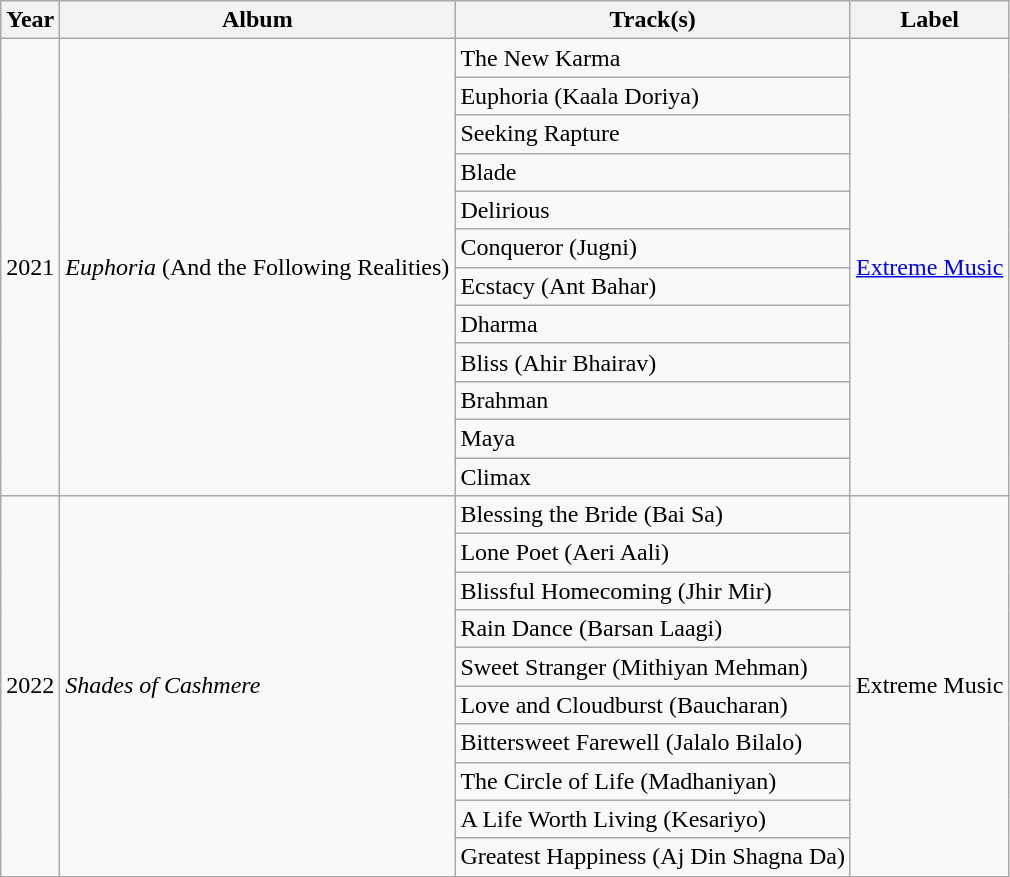<table class="wikitable sortable mw-collapsible">
<tr>
<th>Year</th>
<th>Album</th>
<th>Track(s)</th>
<th>Label</th>
</tr>
<tr>
<td rowspan="12">2021</td>
<td rowspan="12"><em>Euphoria</em> (And the Following Realities)</td>
<td>The New Karma</td>
<td rowspan="12"><a href='#'>Extreme Music</a></td>
</tr>
<tr>
<td>Euphoria (Kaala Doriya)</td>
</tr>
<tr>
<td>Seeking Rapture</td>
</tr>
<tr>
<td>Blade</td>
</tr>
<tr>
<td>Delirious</td>
</tr>
<tr>
<td>Conqueror (Jugni)</td>
</tr>
<tr>
<td>Ecstacy (Ant Bahar)</td>
</tr>
<tr>
<td>Dharma</td>
</tr>
<tr>
<td>Bliss (Ahir Bhairav)</td>
</tr>
<tr>
<td>Brahman</td>
</tr>
<tr>
<td>Maya</td>
</tr>
<tr>
<td>Climax</td>
</tr>
<tr>
<td rowspan="10">2022</td>
<td rowspan="10"><em>Shades of Cashmere</em></td>
<td>Blessing the Bride (Bai Sa)</td>
<td rowspan="10">Extreme Music</td>
</tr>
<tr>
<td>Lone Poet (Aeri Aali)</td>
</tr>
<tr>
<td>Blissful Homecoming (Jhir Mir)</td>
</tr>
<tr>
<td>Rain Dance (Barsan Laagi)</td>
</tr>
<tr>
<td>Sweet Stranger (Mithiyan Mehman)</td>
</tr>
<tr>
<td>Love and Cloudburst (Baucharan)</td>
</tr>
<tr>
<td>Bittersweet Farewell (Jalalo Bilalo)</td>
</tr>
<tr>
<td>The Circle of Life (Madhaniyan)</td>
</tr>
<tr>
<td>A Life Worth Living (Kesariyo)</td>
</tr>
<tr>
<td>Greatest Happiness (Aj Din Shagna Da)</td>
</tr>
</table>
